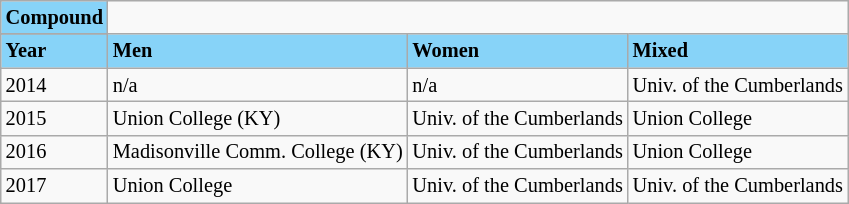<table class="wikitable" style="font-size:85%;">
<tr ! style="background-color: #87D3F8;">
<td><strong>Compound</strong></td>
</tr>
<tr --->
</tr>
<tr ! style="background-color: #87D3F8;">
<td><strong>Year</strong></td>
<td><strong>Men</strong></td>
<td><strong>Women</strong></td>
<td><strong>Mixed</strong></td>
</tr>
<tr --->
<td>2014</td>
<td>n/a</td>
<td>n/a</td>
<td>Univ. of the Cumberlands</td>
</tr>
<tr --->
<td>2015</td>
<td>Union College (KY)</td>
<td>Univ. of the Cumberlands</td>
<td>Union College</td>
</tr>
<tr --->
<td>2016</td>
<td>Madisonville Comm. College (KY)</td>
<td>Univ. of the Cumberlands</td>
<td>Union College</td>
</tr>
<tr --->
<td>2017</td>
<td>Union College</td>
<td>Univ. of the Cumberlands</td>
<td>Univ. of the Cumberlands</td>
</tr>
</table>
